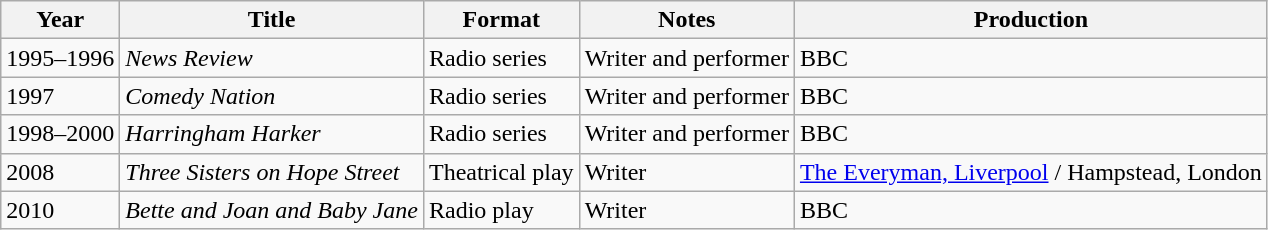<table class="wikitable">
<tr>
<th>Year</th>
<th>Title</th>
<th>Format</th>
<th>Notes</th>
<th>Production</th>
</tr>
<tr>
<td>1995–1996</td>
<td><em>News Review</em></td>
<td>Radio series</td>
<td>Writer and performer</td>
<td>BBC</td>
</tr>
<tr>
<td>1997</td>
<td><em>Comedy Nation</em></td>
<td>Radio series</td>
<td>Writer and performer</td>
<td>BBC</td>
</tr>
<tr>
<td>1998–2000</td>
<td><em>Harringham Harker</em></td>
<td>Radio series</td>
<td>Writer and performer</td>
<td>BBC</td>
</tr>
<tr>
<td>2008</td>
<td><em>Three Sisters on Hope Street</em></td>
<td>Theatrical play</td>
<td>Writer</td>
<td><a href='#'>The Everyman, Liverpool</a> / Hampstead, London</td>
</tr>
<tr>
<td>2010</td>
<td><em>Bette and Joan and Baby Jane</em></td>
<td>Radio play</td>
<td>Writer</td>
<td>BBC</td>
</tr>
</table>
